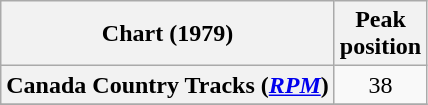<table class="wikitable sortable plainrowheaders" style="text-align:center">
<tr>
<th scope="col">Chart (1979)</th>
<th scope="col">Peak<br>position</th>
</tr>
<tr>
<th scope="row">Canada Country Tracks (<em><a href='#'>RPM</a></em>)</th>
<td align="center">38</td>
</tr>
<tr>
</tr>
</table>
